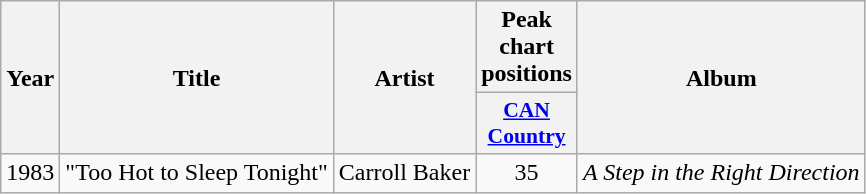<table class="wikitable plainrowheaders" style=text-align:center;>
<tr>
<th scope="col" rowspan="2">Year</th>
<th scope="col" rowspan="2">Title</th>
<th scope="col" rowspan="2">Artist</th>
<th scope="col" colspan="1">Peak chart positions</th>
<th scope="col" rowspan="2">Album</th>
</tr>
<tr>
<th style="width:4em;font-size:90%;"><a href='#'>CAN Country</a></th>
</tr>
<tr>
<td>1983</td>
<td align="left">"Too Hot to Sleep Tonight"</td>
<td>Carroll Baker</td>
<td>35</td>
<td align="left"><em>A Step in the Right Direction</em></td>
</tr>
</table>
